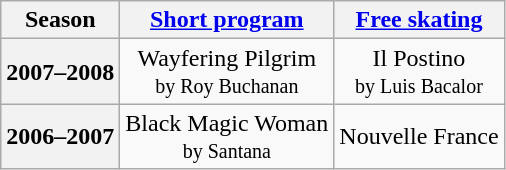<table class="wikitable" style="text-align:center">
<tr>
<th>Season</th>
<th><a href='#'>Short program</a></th>
<th><a href='#'>Free skating</a></th>
</tr>
<tr>
<th>2007–2008</th>
<td>Wayfering Pilgrim <br><small> by Roy Buchanan</small></td>
<td>Il Postino <br><small> by Luis Bacalor</small></td>
</tr>
<tr>
<th>2006–2007</th>
<td>Black Magic Woman <br><small> by Santana </small></td>
<td>Nouvelle France</td>
</tr>
</table>
